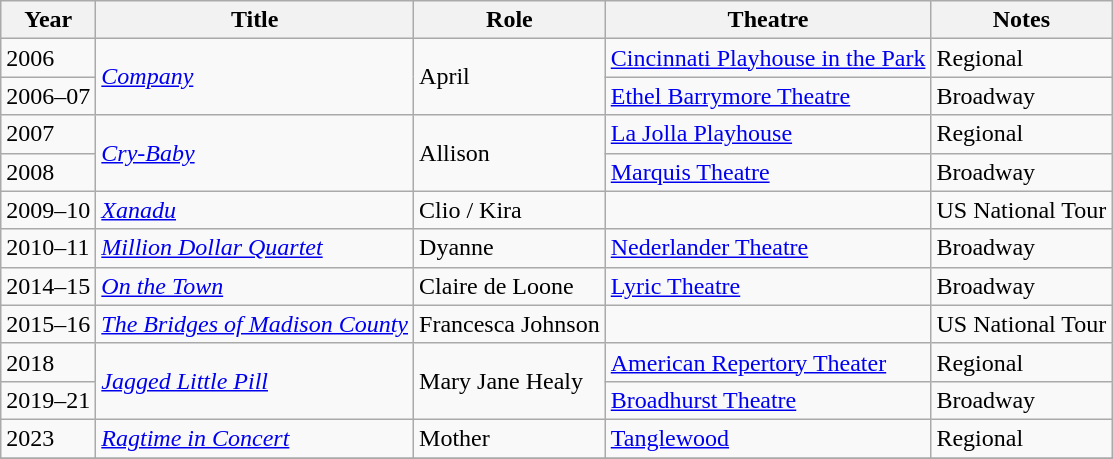<table class="wikitable">
<tr>
<th>Year</th>
<th>Title</th>
<th>Role</th>
<th>Theatre</th>
<th>Notes</th>
</tr>
<tr>
<td>2006</td>
<td rowspan=2><em><a href='#'>Company</a></em></td>
<td rowspan=2>April</td>
<td><a href='#'>Cincinnati Playhouse in the Park</a></td>
<td>Regional</td>
</tr>
<tr>
<td>2006–07</td>
<td><a href='#'>Ethel Barrymore Theatre</a></td>
<td>Broadway</td>
</tr>
<tr>
<td>2007</td>
<td rowspan=2><em><a href='#'>Cry-Baby</a></em></td>
<td rowspan=2>Allison</td>
<td><a href='#'>La Jolla Playhouse</a></td>
<td>Regional</td>
</tr>
<tr>
<td>2008</td>
<td><a href='#'>Marquis Theatre</a></td>
<td>Broadway</td>
</tr>
<tr>
<td>2009–10</td>
<td><em><a href='#'>Xanadu</a></em></td>
<td>Clio / Kira</td>
<td></td>
<td>US National Tour</td>
</tr>
<tr>
<td>2010–11</td>
<td><em><a href='#'>Million Dollar Quartet</a></em></td>
<td>Dyanne</td>
<td><a href='#'>Nederlander Theatre</a></td>
<td>Broadway</td>
</tr>
<tr>
<td>2014–15</td>
<td><em><a href='#'>On the Town</a></em></td>
<td>Claire de Loone</td>
<td><a href='#'>Lyric Theatre</a></td>
<td>Broadway</td>
</tr>
<tr>
<td>2015–16</td>
<td><em><a href='#'>The Bridges of Madison County</a></em></td>
<td>Francesca Johnson</td>
<td></td>
<td>US National Tour</td>
</tr>
<tr>
<td>2018</td>
<td rowspan=2><em><a href='#'>Jagged Little Pill</a></em></td>
<td rowspan=2>Mary Jane Healy</td>
<td><a href='#'>American Repertory Theater</a></td>
<td>Regional</td>
</tr>
<tr>
<td>2019–21</td>
<td><a href='#'>Broadhurst Theatre</a></td>
<td>Broadway</td>
</tr>
<tr>
<td>2023</td>
<td><em><a href='#'>Ragtime in Concert</a></em></td>
<td>Mother</td>
<td><a href='#'>Tanglewood</a></td>
<td>Regional</td>
</tr>
<tr>
</tr>
</table>
